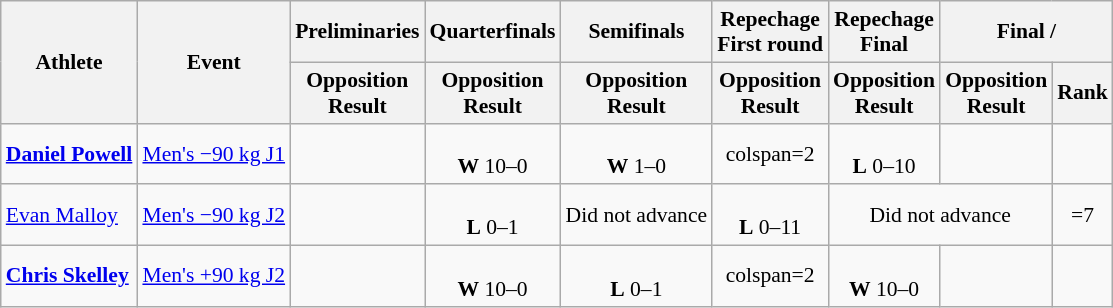<table class="wikitable" style="font-size:90%">
<tr>
<th rowspan="2">Athlete</th>
<th rowspan="2">Event</th>
<th>Preliminaries</th>
<th>Quarterfinals</th>
<th>Semifinals</th>
<th>Repechage<br>First round</th>
<th>Repechage<br>Final</th>
<th colspan="2">Final / </th>
</tr>
<tr>
<th>Opposition<br>Result</th>
<th>Opposition<br>Result</th>
<th>Opposition<br>Result</th>
<th>Opposition<br>Result</th>
<th>Opposition<br>Result</th>
<th>Opposition<br>Result</th>
<th>Rank</th>
</tr>
<tr style="text-align:center">
<td style="text-align:left"><strong><a href='#'>Daniel Powell</a></strong></td>
<td style="text-align:left"><a href='#'>Men's −90 kg J1</a></td>
<td></td>
<td><br><strong>W</strong> 10–0</td>
<td><br><strong>W</strong> 1–0</td>
<td>colspan=2 </td>
<td><br><strong>L</strong> 0–10</td>
<td></td>
</tr>
<tr style="text-align:center">
<td style="text-align:left"><a href='#'>Evan Malloy</a></td>
<td style="text-align:left"><a href='#'>Men's −90 kg J2</a></td>
<td></td>
<td><br><strong>L</strong> 0–1</td>
<td>Did not advance</td>
<td><br><strong>L</strong> 0–11</td>
<td colspan=2>Did not advance</td>
<td>=7</td>
</tr>
<tr style="text-align:center">
<td style="text-align:left"><strong><a href='#'>Chris Skelley</a></strong></td>
<td style="text-align:left"><a href='#'>Men's +90 kg J2</a></td>
<td></td>
<td><br><strong>W</strong> 10–0</td>
<td><br><strong>L</strong> 0–1</td>
<td>colspan=2 </td>
<td><br><strong>W</strong> 10–0</td>
<td></td>
</tr>
</table>
